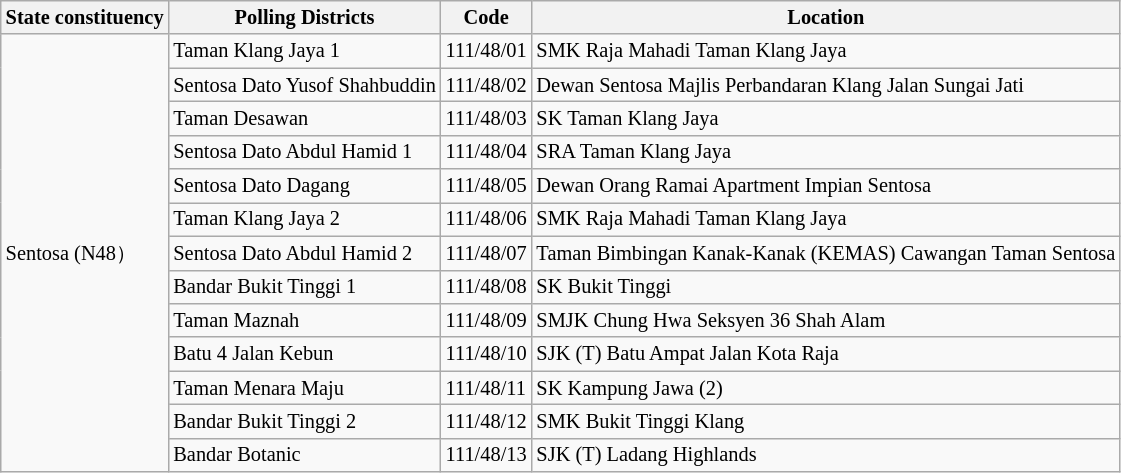<table class="wikitable sortable mw-collapsible" style="white-space:nowrap;font-size:85%">
<tr>
<th>State constituency</th>
<th>Polling Districts</th>
<th>Code</th>
<th>Location</th>
</tr>
<tr>
<td rowspan="13">Sentosa (N48）</td>
<td>Taman Klang Jaya 1</td>
<td>111/48/01</td>
<td>SMK Raja Mahadi Taman Klang Jaya</td>
</tr>
<tr>
<td>Sentosa Dato Yusof Shahbuddin</td>
<td>111/48/02</td>
<td>Dewan Sentosa Majlis Perbandaran Klang Jalan Sungai Jati</td>
</tr>
<tr>
<td>Taman Desawan</td>
<td>111/48/03</td>
<td>SK Taman Klang Jaya</td>
</tr>
<tr>
<td>Sentosa Dato Abdul Hamid 1</td>
<td>111/48/04</td>
<td>SRA Taman Klang Jaya</td>
</tr>
<tr>
<td>Sentosa Dato Dagang</td>
<td>111/48/05</td>
<td>Dewan Orang Ramai Apartment Impian Sentosa</td>
</tr>
<tr>
<td>Taman Klang Jaya 2</td>
<td>111/48/06</td>
<td>SMK Raja Mahadi Taman Klang Jaya</td>
</tr>
<tr>
<td>Sentosa Dato Abdul Hamid 2</td>
<td>111/48/07</td>
<td>Taman Bimbingan Kanak-Kanak (KEMAS) Cawangan Taman Sentosa</td>
</tr>
<tr>
<td>Bandar Bukit Tinggi 1</td>
<td>111/48/08</td>
<td>SK Bukit Tinggi</td>
</tr>
<tr>
<td>Taman Maznah</td>
<td>111/48/09</td>
<td>SMJK Chung Hwa Seksyen 36 Shah Alam</td>
</tr>
<tr>
<td>Batu 4 Jalan Kebun</td>
<td>111/48/10</td>
<td>SJK (T) Batu Ampat Jalan Kota Raja</td>
</tr>
<tr>
<td>Taman Menara Maju</td>
<td>111/48/11</td>
<td>SK Kampung Jawa (2)</td>
</tr>
<tr>
<td>Bandar Bukit Tinggi 2</td>
<td>111/48/12</td>
<td>SMK Bukit Tinggi Klang</td>
</tr>
<tr>
<td>Bandar Botanic</td>
<td>111/48/13</td>
<td>SJK (T) Ladang Highlands</td>
</tr>
</table>
